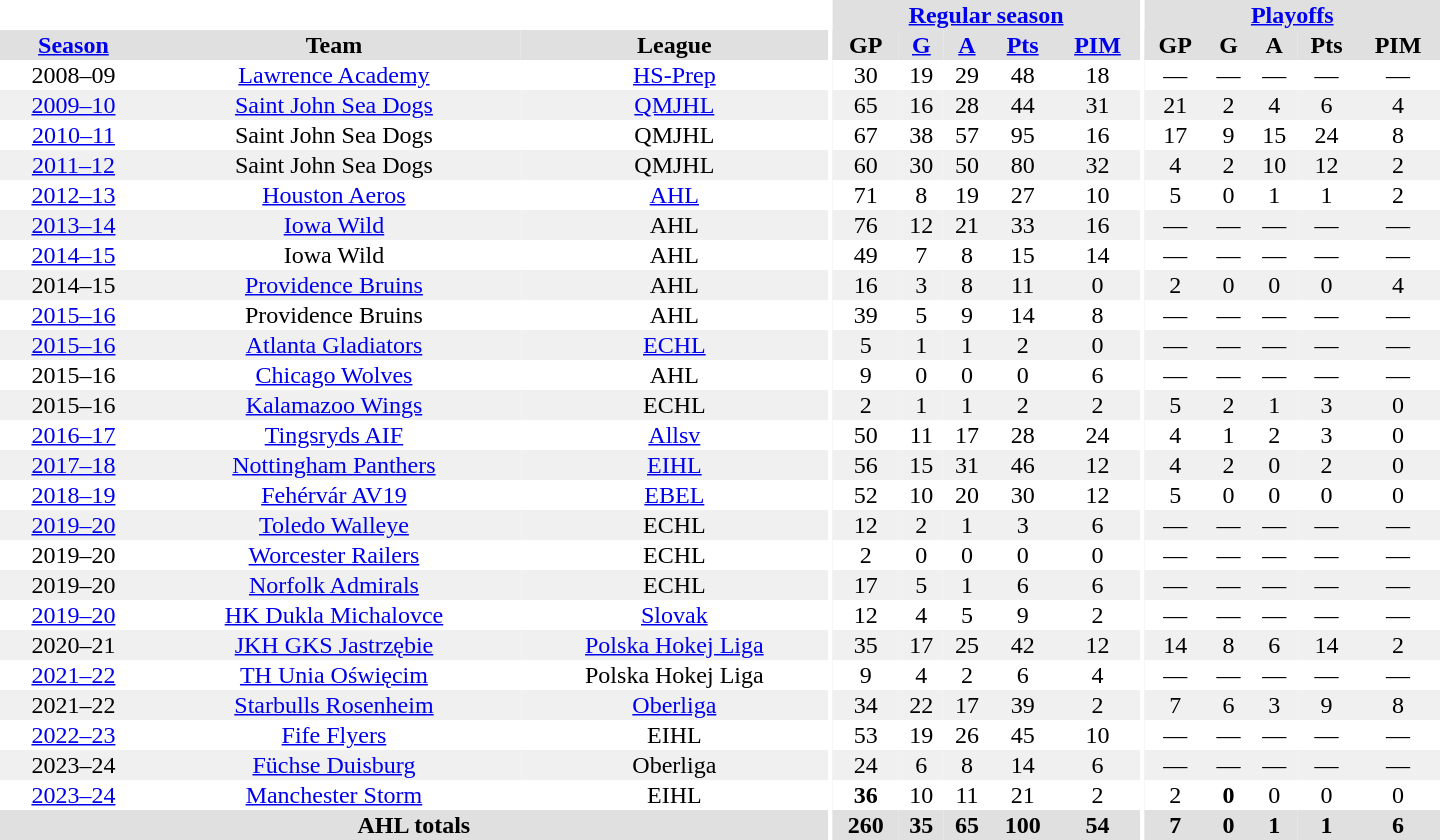<table border="0" cellpadding="1" cellspacing="0" style="text-align:center; width:60em">
<tr bgcolor="#e0e0e0">
<th colspan="3" bgcolor="#ffffff"></th>
<th rowspan="100" bgcolor="#ffffff"></th>
<th colspan="5"><a href='#'>Regular season</a></th>
<th rowspan="100" bgcolor="#ffffff"></th>
<th colspan="5"><a href='#'>Playoffs</a></th>
</tr>
<tr bgcolor="#e0e0e0">
<th><a href='#'>Season</a></th>
<th>Team</th>
<th>League</th>
<th>GP</th>
<th><a href='#'>G</a></th>
<th><a href='#'>A</a></th>
<th><a href='#'>Pts</a></th>
<th><a href='#'>PIM</a></th>
<th>GP</th>
<th>G</th>
<th>A</th>
<th>Pts</th>
<th>PIM</th>
</tr>
<tr>
<td>2008–09</td>
<td><a href='#'>Lawrence Academy</a></td>
<td><a href='#'>HS-Prep</a></td>
<td>30</td>
<td>19</td>
<td>29</td>
<td>48</td>
<td>18</td>
<td>—</td>
<td>—</td>
<td>—</td>
<td>—</td>
<td>—</td>
</tr>
<tr bgcolor="#f0f0f0">
<td><a href='#'>2009–10</a></td>
<td><a href='#'>Saint John Sea Dogs</a></td>
<td><a href='#'>QMJHL</a></td>
<td>65</td>
<td>16</td>
<td>28</td>
<td>44</td>
<td>31</td>
<td>21</td>
<td>2</td>
<td>4</td>
<td>6</td>
<td>4</td>
</tr>
<tr>
<td><a href='#'>2010–11</a></td>
<td>Saint John Sea Dogs</td>
<td>QMJHL</td>
<td>67</td>
<td>38</td>
<td>57</td>
<td>95</td>
<td>16</td>
<td>17</td>
<td>9</td>
<td>15</td>
<td>24</td>
<td>8</td>
</tr>
<tr bgcolor="#f0f0f0">
<td><a href='#'>2011–12</a></td>
<td>Saint John Sea Dogs</td>
<td>QMJHL</td>
<td>60</td>
<td>30</td>
<td>50</td>
<td>80</td>
<td>32</td>
<td>4</td>
<td>2</td>
<td>10</td>
<td>12</td>
<td>2</td>
</tr>
<tr>
<td><a href='#'>2012–13</a></td>
<td><a href='#'>Houston Aeros</a></td>
<td><a href='#'>AHL</a></td>
<td>71</td>
<td>8</td>
<td>19</td>
<td>27</td>
<td>10</td>
<td>5</td>
<td>0</td>
<td>1</td>
<td>1</td>
<td>2</td>
</tr>
<tr bgcolor="#f0f0f0">
<td><a href='#'>2013–14</a></td>
<td><a href='#'>Iowa Wild</a></td>
<td>AHL</td>
<td>76</td>
<td>12</td>
<td>21</td>
<td>33</td>
<td>16</td>
<td>—</td>
<td>—</td>
<td>—</td>
<td>—</td>
<td>—</td>
</tr>
<tr>
<td><a href='#'>2014–15</a></td>
<td>Iowa Wild</td>
<td>AHL</td>
<td>49</td>
<td>7</td>
<td>8</td>
<td>15</td>
<td>14</td>
<td>—</td>
<td>—</td>
<td>—</td>
<td>—</td>
<td>—</td>
</tr>
<tr bgcolor="#f0f0f0">
<td>2014–15</td>
<td><a href='#'>Providence Bruins</a></td>
<td>AHL</td>
<td>16</td>
<td>3</td>
<td>8</td>
<td>11</td>
<td>0</td>
<td>2</td>
<td>0</td>
<td>0</td>
<td>0</td>
<td>4</td>
</tr>
<tr>
<td><a href='#'>2015–16</a></td>
<td>Providence Bruins</td>
<td>AHL</td>
<td>39</td>
<td>5</td>
<td>9</td>
<td>14</td>
<td>8</td>
<td>—</td>
<td>—</td>
<td>—</td>
<td>—</td>
<td>—</td>
</tr>
<tr bgcolor="#f0f0f0">
<td><a href='#'>2015–16</a></td>
<td><a href='#'>Atlanta Gladiators</a></td>
<td><a href='#'>ECHL</a></td>
<td>5</td>
<td>1</td>
<td>1</td>
<td>2</td>
<td>0</td>
<td>—</td>
<td>—</td>
<td>—</td>
<td>—</td>
<td>—</td>
</tr>
<tr>
<td>2015–16</td>
<td><a href='#'>Chicago Wolves</a></td>
<td>AHL</td>
<td>9</td>
<td>0</td>
<td>0</td>
<td>0</td>
<td>6</td>
<td>—</td>
<td>—</td>
<td>—</td>
<td>—</td>
<td>—</td>
</tr>
<tr bgcolor="#f0f0f0">
<td>2015–16</td>
<td><a href='#'>Kalamazoo Wings</a></td>
<td>ECHL</td>
<td>2</td>
<td>1</td>
<td>1</td>
<td>2</td>
<td>2</td>
<td>5</td>
<td>2</td>
<td>1</td>
<td>3</td>
<td>0</td>
</tr>
<tr>
<td><a href='#'>2016–17</a></td>
<td><a href='#'>Tingsryds AIF</a></td>
<td><a href='#'>Allsv</a></td>
<td>50</td>
<td>11</td>
<td>17</td>
<td>28</td>
<td>24</td>
<td>4</td>
<td>1</td>
<td>2</td>
<td>3</td>
<td>0</td>
</tr>
<tr bgcolor="#f0f0f0">
<td><a href='#'>2017–18</a></td>
<td><a href='#'>Nottingham Panthers</a></td>
<td><a href='#'>EIHL</a></td>
<td>56</td>
<td>15</td>
<td>31</td>
<td>46</td>
<td>12</td>
<td>4</td>
<td>2</td>
<td>0</td>
<td>2</td>
<td>0</td>
</tr>
<tr>
<td><a href='#'>2018–19</a></td>
<td><a href='#'>Fehérvár AV19</a></td>
<td><a href='#'>EBEL</a></td>
<td>52</td>
<td>10</td>
<td>20</td>
<td>30</td>
<td>12</td>
<td>5</td>
<td>0</td>
<td>0</td>
<td>0</td>
<td>0</td>
</tr>
<tr bgcolor="#f0f0f0">
<td><a href='#'>2019–20</a></td>
<td><a href='#'>Toledo Walleye</a></td>
<td>ECHL</td>
<td>12</td>
<td>2</td>
<td>1</td>
<td>3</td>
<td>6</td>
<td>—</td>
<td>—</td>
<td>—</td>
<td>—</td>
<td>—</td>
</tr>
<tr>
<td>2019–20</td>
<td><a href='#'>Worcester Railers</a></td>
<td>ECHL</td>
<td>2</td>
<td>0</td>
<td>0</td>
<td>0</td>
<td>0</td>
<td>—</td>
<td>—</td>
<td>—</td>
<td>—</td>
<td>—</td>
</tr>
<tr bgcolor="#f0f0f0">
<td>2019–20</td>
<td><a href='#'>Norfolk Admirals</a></td>
<td>ECHL</td>
<td>17</td>
<td>5</td>
<td>1</td>
<td>6</td>
<td>6</td>
<td>—</td>
<td>—</td>
<td>—</td>
<td>—</td>
<td>—</td>
</tr>
<tr>
<td><a href='#'>2019–20</a></td>
<td><a href='#'>HK Dukla Michalovce</a></td>
<td><a href='#'>Slovak</a></td>
<td>12</td>
<td>4</td>
<td>5</td>
<td>9</td>
<td>2</td>
<td>—</td>
<td>—</td>
<td>—</td>
<td>—</td>
<td>—</td>
</tr>
<tr>
</tr>
<tr bgcolor="#f0f0f0">
<td>2020–21</td>
<td><a href='#'>JKH GKS Jastrzębie</a></td>
<td><a href='#'>Polska Hokej Liga</a></td>
<td>35</td>
<td>17</td>
<td>25</td>
<td>42</td>
<td>12</td>
<td>14</td>
<td>8</td>
<td>6</td>
<td>14</td>
<td>2</td>
</tr>
<tr>
<td><a href='#'>2021–22</a></td>
<td><a href='#'>TH Unia Oświęcim</a></td>
<td>Polska Hokej Liga</td>
<td>9</td>
<td>4</td>
<td>2</td>
<td>6</td>
<td>4</td>
<td>—</td>
<td>—</td>
<td>—</td>
<td>—</td>
<td>—</td>
</tr>
<tr>
</tr>
<tr bgcolor="#f0f0f0">
<td>2021–22</td>
<td><a href='#'>Starbulls Rosenheim</a></td>
<td><a href='#'>Oberliga</a></td>
<td>34</td>
<td>22</td>
<td>17</td>
<td>39</td>
<td>2</td>
<td>7</td>
<td>6</td>
<td>3</td>
<td>9</td>
<td>8</td>
</tr>
<tr>
<td><a href='#'>2022–23</a></td>
<td><a href='#'>Fife Flyers</a></td>
<td>EIHL</td>
<td>53</td>
<td>19</td>
<td>26</td>
<td>45</td>
<td>10</td>
<td>—</td>
<td>—</td>
<td>—</td>
<td>—</td>
<td>—</td>
</tr>
<tr bgcolor="#f0f0f0">
<td>2023–24</td>
<td><a href='#'>Füchse Duisburg</a></td>
<td>Oberliga</td>
<td>24</td>
<td>6</td>
<td>8</td>
<td>14</td>
<td>6</td>
<td>—</td>
<td>—</td>
<td>—</td>
<td>—</td>
<td>—</td>
</tr>
<tr>
<td><a href='#'>2023–24</a></td>
<td><a href='#'>Manchester Storm</a></td>
<td>EIHL</td>
<th>36</th>
<td>10</td>
<td>11</td>
<td>21</td>
<td>2</td>
<td>2</td>
<th>0</th>
<td>0</td>
<td>0</td>
<td>0</td>
</tr>
<tr bgcolor="#e0e0e0">
<th colspan="3">AHL totals</th>
<th>260</th>
<th>35</th>
<th>65</th>
<th>100</th>
<th>54</th>
<th>7</th>
<th>0</th>
<th>1</th>
<th>1</th>
<th>6</th>
</tr>
</table>
